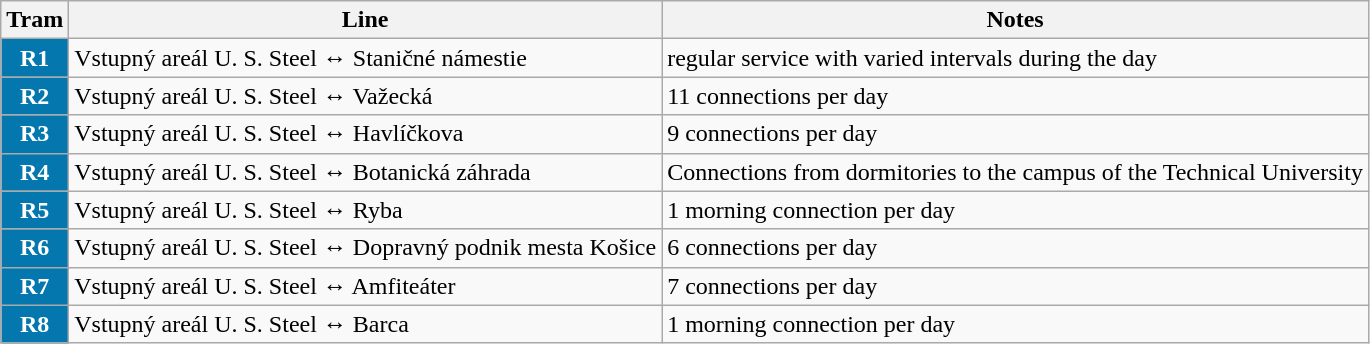<table class="wikitable">
<tr>
<th>Tram</th>
<th>Line</th>
<th>Notes</th>
</tr>
<tr>
<td align="center" style="color: white; background-color: #0377ae"><strong>R1</strong></td>
<td>Vstupný areál U. S. Steel ↔ Staničné námestie</td>
<td>regular service with varied intervals during the day</td>
</tr>
<tr>
<td align="center" style="color: white; background-color: #0377ae"><strong>R2</strong></td>
<td>Vstupný areál U. S. Steel ↔ Važecká</td>
<td>11 connections per day</td>
</tr>
<tr>
<td align="center" style="color: white; background-color: #0377ae"><strong>R3</strong></td>
<td>Vstupný areál U. S. Steel ↔ Havlíčkova</td>
<td>9 connections per day</td>
</tr>
<tr>
<td align="center" style="color: white; background-color: #0377ae"><strong>R4</strong></td>
<td>Vstupný areál U. S. Steel ↔ Botanická záhrada</td>
<td>Connections from dormitories to the campus of the Technical University</td>
</tr>
<tr>
<td align="center" style="color: white; background-color: #0377ae"><strong>R5</strong></td>
<td>Vstupný areál U. S. Steel ↔ Ryba</td>
<td>1 morning connection per day</td>
</tr>
<tr>
<td align="center" style="color: white; background-color: #0377ae"><strong>R6</strong></td>
<td>Vstupný areál U. S. Steel ↔ Dopravný podnik mesta Košice</td>
<td>6 connections per day</td>
</tr>
<tr>
<td align="center" style="color: white; background-color: #0377ae"><strong>R7</strong></td>
<td>Vstupný areál U. S. Steel ↔ Amfiteáter</td>
<td>7 connections per day</td>
</tr>
<tr>
<td align="center" style="color: white; background-color: #0377ae"><strong>R8</strong></td>
<td>Vstupný areál U. S. Steel ↔ Barca</td>
<td>1 morning connection per day</td>
</tr>
</table>
